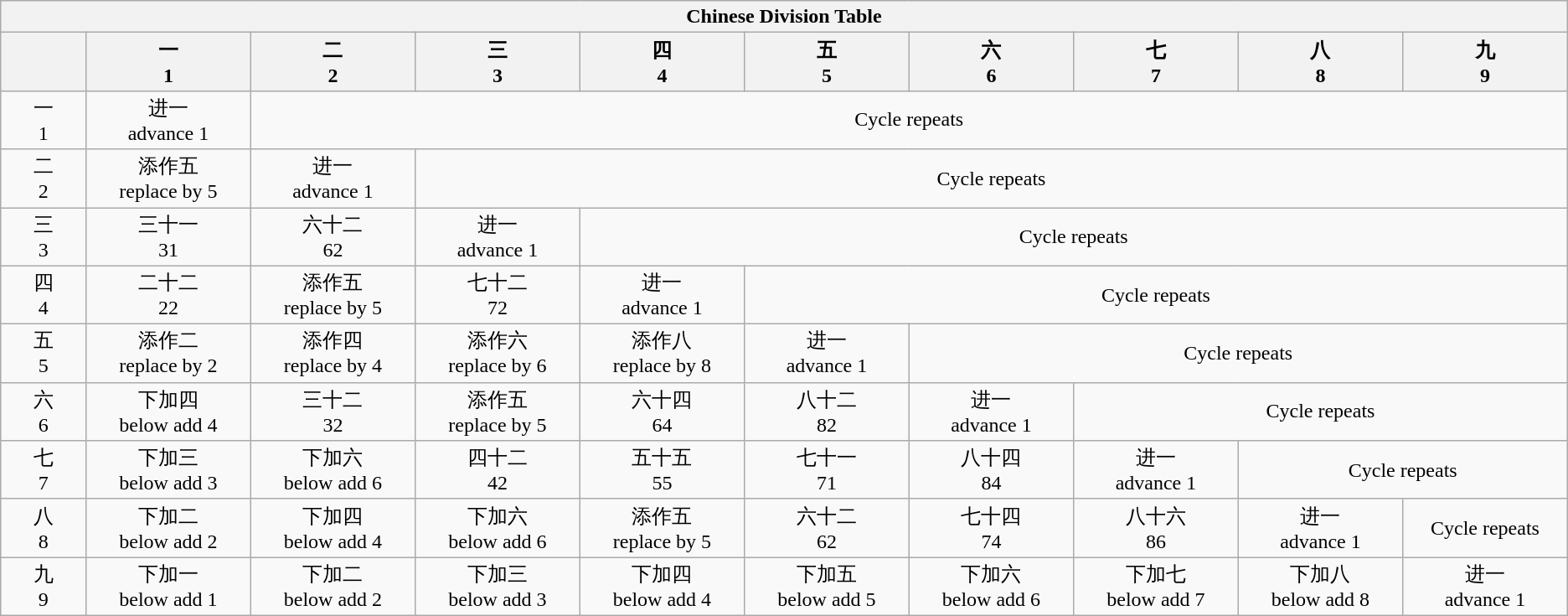<table class="wikitable" style="text-align:center">
<tr>
<th colspan="10">Chinese Division Table</th>
</tr>
<tr>
<th style="width:50pt;"></th>
<th style="width:100pt;">一<br>1</th>
<th style="width:100pt;">二 <br> 2</th>
<th style="width:100pt;">三<br>3</th>
<th style="width:100pt;">四<br>4</th>
<th style="width:100pt;">五<br>5</th>
<th style="width:100pt;">六<br>6</th>
<th style="width:100pt;">七<br>7</th>
<th style="width:100pt;">八<br>8</th>
<th style="width:100pt;">九<br>9</th>
</tr>
<tr>
<td>一<br>1</td>
<td>进一<br>advance 1</td>
<td colspan="8">Cycle repeats</td>
</tr>
<tr>
<td>二<br>2</td>
<td>添作五<br>replace by 5</td>
<td>进一<br>advance 1</td>
<td colspan="7">Cycle repeats</td>
</tr>
<tr>
<td>三<br>3</td>
<td>三十一<br>31</td>
<td>六十二<br>62</td>
<td>进一<br>advance 1</td>
<td colspan="6">Cycle repeats</td>
</tr>
<tr>
<td>四<br>4</td>
<td>二十二<br>22</td>
<td>添作五<br>replace by 5</td>
<td>七十二<br>72</td>
<td>进一<br>advance 1</td>
<td colspan="5">Cycle repeats</td>
</tr>
<tr>
<td>五<br>5</td>
<td>添作二<br>replace by 2</td>
<td>添作四<br>replace by 4</td>
<td>添作六<br>replace by 6</td>
<td>添作八<br>replace by 8</td>
<td>进一<br>advance 1</td>
<td colspan="4">Cycle repeats</td>
</tr>
<tr>
<td>六<br>6</td>
<td>下加四<br>below add 4</td>
<td>三十二<br>32</td>
<td>添作五<br>replace by 5</td>
<td>六十四<br>64</td>
<td>八十二<br>82</td>
<td>进一<br>advance 1</td>
<td colspan="3">Cycle repeats</td>
</tr>
<tr>
<td>七<br>7</td>
<td>下加三<br>below add 3</td>
<td>下加六<br>below add 6</td>
<td>四十二<br>42</td>
<td>五十五<br>55</td>
<td>七十一<br>71</td>
<td>八十四<br>84</td>
<td>进一<br>advance 1</td>
<td colspan="2">Cycle repeats</td>
</tr>
<tr>
<td>八<br>8</td>
<td>下加二<br>below add 2</td>
<td>下加四<br>below add 4</td>
<td>下加六<br>below add 6</td>
<td>添作五<br>replace by 5</td>
<td>六十二<br>62</td>
<td>七十四<br>74</td>
<td>八十六<br>86</td>
<td>进一<br>advance 1</td>
<td>Cycle repeats</td>
</tr>
<tr>
<td>九<br>9</td>
<td>下加一<br>below add 1</td>
<td>下加二<br>below add 2</td>
<td>下加三<br>below add 3</td>
<td>下加四<br>below add 4</td>
<td>下加五<br>below add 5</td>
<td>下加六<br>below add 6</td>
<td>下加七<br>below add 7</td>
<td>下加八<br>below add 8</td>
<td>进一<br>advance 1</td>
</tr>
</table>
